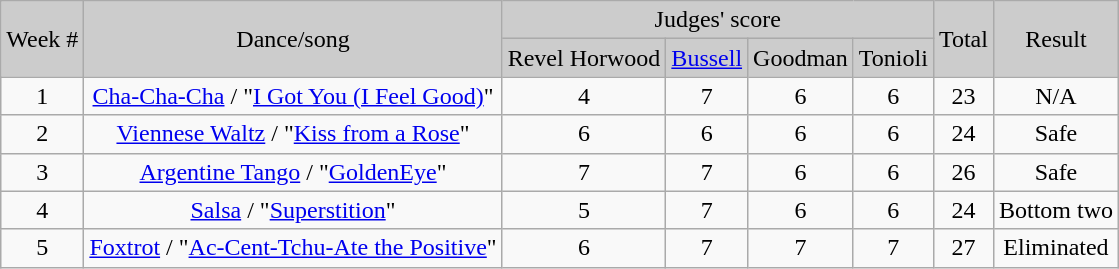<table class="wikitable" style="text-align:center;">
<tr style="background:#ccc;">
<td rowspan="2">Week #</td>
<td rowspan="2">Dance/song</td>
<td colspan="4">Judges' score</td>
<td rowspan="2">Total</td>
<td rowspan="2">Result</td>
</tr>
<tr style="text-align:center; background:#ccc; background:#ccc;">
<td width:10%;">Revel Horwood</td>
<td width:10%;"><a href='#'>Bussell</a></td>
<td width:10%;">Goodman</td>
<td width:10%;">Tonioli</td>
</tr>
<tr>
<td>1</td>
<td><a href='#'>Cha-Cha-Cha</a> / "<a href='#'>I Got You (I Feel Good)</a>"</td>
<td>4</td>
<td>7</td>
<td>6</td>
<td>6</td>
<td>23</td>
<td>N/A</td>
</tr>
<tr>
<td>2</td>
<td><a href='#'>Viennese Waltz</a> / "<a href='#'>Kiss from a Rose</a>"</td>
<td>6</td>
<td>6</td>
<td>6</td>
<td>6</td>
<td>24</td>
<td>Safe</td>
</tr>
<tr>
<td>3</td>
<td><a href='#'>Argentine Tango</a> / "<a href='#'>GoldenEye</a>"</td>
<td>7</td>
<td>7</td>
<td>6</td>
<td>6</td>
<td>26</td>
<td>Safe</td>
</tr>
<tr>
<td>4</td>
<td><a href='#'>Salsa</a> / "<a href='#'>Superstition</a>"</td>
<td>5</td>
<td>7</td>
<td>6</td>
<td>6</td>
<td>24</td>
<td>Bottom two</td>
</tr>
<tr>
<td>5</td>
<td><a href='#'>Foxtrot</a> / "<a href='#'>Ac-Cent-Tchu-Ate the Positive</a>"</td>
<td>6</td>
<td>7</td>
<td>7</td>
<td>7</td>
<td>27</td>
<td>Eliminated</td>
</tr>
</table>
